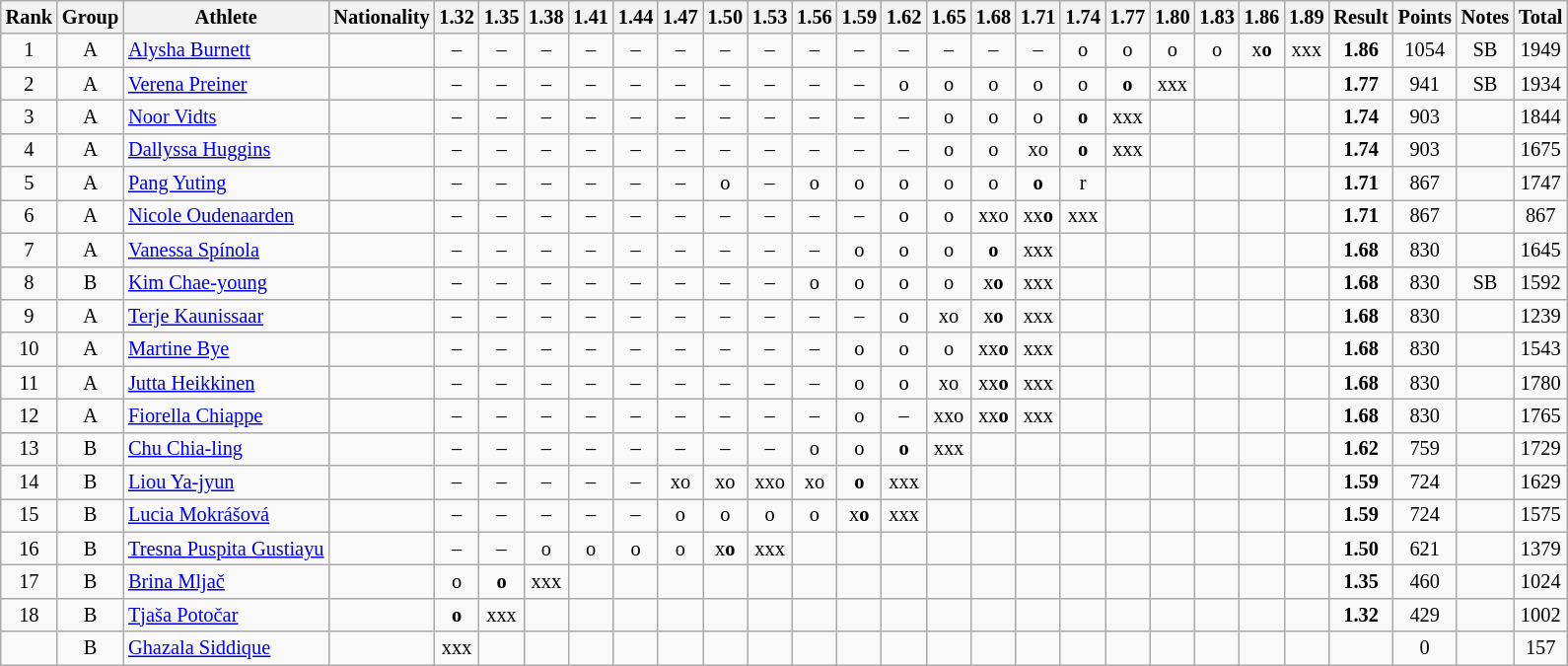<table class="wikitable sortable" style="text-align:center; font-size:85%">
<tr>
<th>Rank</th>
<th>Group</th>
<th>Athlete</th>
<th>Nationality</th>
<th>1.32</th>
<th>1.35</th>
<th>1.38</th>
<th>1.41</th>
<th>1.44</th>
<th>1.47</th>
<th>1.50</th>
<th>1.53</th>
<th>1.56</th>
<th>1.59</th>
<th>1.62</th>
<th>1.65</th>
<th>1.68</th>
<th>1.71</th>
<th>1.74</th>
<th>1.77</th>
<th>1.80</th>
<th>1.83</th>
<th>1.86</th>
<th>1.89</th>
<th>Result</th>
<th>Points</th>
<th>Notes</th>
<th>Total</th>
</tr>
<tr>
<td>1</td>
<td>A</td>
<td align="left"><a href='#'>Alysha Burnett</a></td>
<td align=left></td>
<td>–</td>
<td>–</td>
<td>–</td>
<td>–</td>
<td>–</td>
<td>–</td>
<td>–</td>
<td>–</td>
<td>–</td>
<td>–</td>
<td>–</td>
<td>–</td>
<td>–</td>
<td>–</td>
<td>o</td>
<td>o</td>
<td>o</td>
<td>o</td>
<td>x<strong>o</strong></td>
<td>xxx</td>
<td><strong>1.86</strong></td>
<td>1054</td>
<td>SB</td>
<td>1949</td>
</tr>
<tr>
<td>2</td>
<td>A</td>
<td align="left"><a href='#'>Verena Preiner</a></td>
<td align=left></td>
<td>–</td>
<td>–</td>
<td>–</td>
<td>–</td>
<td>–</td>
<td>–</td>
<td>–</td>
<td>–</td>
<td>–</td>
<td>–</td>
<td>o</td>
<td>o</td>
<td>o</td>
<td>o</td>
<td>o</td>
<td><strong>o</strong></td>
<td>xxx</td>
<td></td>
<td></td>
<td></td>
<td><strong>1.77</strong></td>
<td>941</td>
<td>SB</td>
<td>1934</td>
</tr>
<tr>
<td>3</td>
<td>A</td>
<td align="left"><a href='#'>Noor Vidts</a></td>
<td align=left></td>
<td>–</td>
<td>–</td>
<td>–</td>
<td>–</td>
<td>–</td>
<td>–</td>
<td>–</td>
<td>–</td>
<td>–</td>
<td>–</td>
<td>–</td>
<td>o</td>
<td>o</td>
<td>o</td>
<td><strong>o</strong></td>
<td>xxx</td>
<td></td>
<td></td>
<td></td>
<td></td>
<td><strong>1.74</strong></td>
<td>903</td>
<td></td>
<td>1844</td>
</tr>
<tr>
<td>4</td>
<td>A</td>
<td align="left"><a href='#'>Dallyssa Huggins</a></td>
<td align=left></td>
<td>–</td>
<td>–</td>
<td>–</td>
<td>–</td>
<td>–</td>
<td>–</td>
<td>–</td>
<td>–</td>
<td>–</td>
<td>–</td>
<td>–</td>
<td>o</td>
<td>o</td>
<td>xo</td>
<td><strong>o</strong></td>
<td>xxx</td>
<td></td>
<td></td>
<td></td>
<td></td>
<td><strong>1.74</strong></td>
<td>903</td>
<td></td>
<td>1675</td>
</tr>
<tr>
<td>5</td>
<td>A</td>
<td align="left"><a href='#'>Pang Yuting</a></td>
<td align=left></td>
<td>–</td>
<td>–</td>
<td>–</td>
<td>–</td>
<td>–</td>
<td>–</td>
<td>o</td>
<td>–</td>
<td>o</td>
<td>o</td>
<td>o</td>
<td>o</td>
<td>o</td>
<td><strong>o</strong></td>
<td>r</td>
<td></td>
<td></td>
<td></td>
<td></td>
<td></td>
<td><strong>1.71</strong></td>
<td>867</td>
<td></td>
<td>1747</td>
</tr>
<tr>
<td>6</td>
<td>A</td>
<td align="left"><a href='#'>Nicole Oudenaarden</a></td>
<td align=left></td>
<td>–</td>
<td>–</td>
<td>–</td>
<td>–</td>
<td>–</td>
<td>–</td>
<td>–</td>
<td>–</td>
<td>–</td>
<td>–</td>
<td>o</td>
<td>o</td>
<td>xxo</td>
<td>xx<strong>o</strong></td>
<td>xxx</td>
<td></td>
<td></td>
<td></td>
<td></td>
<td></td>
<td><strong>1.71</strong></td>
<td>867</td>
<td></td>
<td>867</td>
</tr>
<tr>
<td>7</td>
<td>A</td>
<td align="left"><a href='#'>Vanessa Spínola</a></td>
<td align=left></td>
<td>–</td>
<td>–</td>
<td>–</td>
<td>–</td>
<td>–</td>
<td>–</td>
<td>–</td>
<td>–</td>
<td>–</td>
<td>o</td>
<td>o</td>
<td>o</td>
<td><strong>o</strong></td>
<td>xxx</td>
<td></td>
<td></td>
<td></td>
<td></td>
<td></td>
<td></td>
<td><strong>1.68</strong></td>
<td>830</td>
<td></td>
<td>1645</td>
</tr>
<tr>
<td>8</td>
<td>B</td>
<td align="left"><a href='#'>Kim Chae-young</a></td>
<td align=left></td>
<td>–</td>
<td>–</td>
<td>–</td>
<td>–</td>
<td>–</td>
<td>–</td>
<td>–</td>
<td>–</td>
<td>o</td>
<td>o</td>
<td>o</td>
<td>o</td>
<td>x<strong>o</strong></td>
<td>xxx</td>
<td></td>
<td></td>
<td></td>
<td></td>
<td></td>
<td></td>
<td><strong>1.68</strong></td>
<td>830</td>
<td>SB</td>
<td>1592</td>
</tr>
<tr>
<td>9</td>
<td>A</td>
<td align="left"><a href='#'>Terje Kaunissaar</a></td>
<td align=left></td>
<td>–</td>
<td>–</td>
<td>–</td>
<td>–</td>
<td>–</td>
<td>–</td>
<td>–</td>
<td>–</td>
<td>–</td>
<td>–</td>
<td>o</td>
<td>xo</td>
<td>x<strong>o</strong></td>
<td>xxx</td>
<td></td>
<td></td>
<td></td>
<td></td>
<td></td>
<td></td>
<td><strong>1.68</strong></td>
<td>830</td>
<td></td>
<td>1239</td>
</tr>
<tr>
<td>10</td>
<td>A</td>
<td align="left"><a href='#'>Martine Bye</a></td>
<td align=left></td>
<td>–</td>
<td>–</td>
<td>–</td>
<td>–</td>
<td>–</td>
<td>–</td>
<td>–</td>
<td>–</td>
<td>–</td>
<td>o</td>
<td>o</td>
<td>o</td>
<td>xx<strong>o</strong></td>
<td>xxx</td>
<td></td>
<td></td>
<td></td>
<td></td>
<td></td>
<td></td>
<td><strong>1.68</strong></td>
<td>830</td>
<td></td>
<td>1543</td>
</tr>
<tr>
<td>11</td>
<td>A</td>
<td align="left"><a href='#'>Jutta Heikkinen</a></td>
<td align=left></td>
<td>–</td>
<td>–</td>
<td>–</td>
<td>–</td>
<td>–</td>
<td>–</td>
<td>–</td>
<td>–</td>
<td>–</td>
<td>o</td>
<td>o</td>
<td>xo</td>
<td>xx<strong>o</strong></td>
<td>xxx</td>
<td></td>
<td></td>
<td></td>
<td></td>
<td></td>
<td></td>
<td><strong>1.68</strong></td>
<td>830</td>
<td></td>
<td>1780</td>
</tr>
<tr>
<td>12</td>
<td>A</td>
<td align="left"><a href='#'>Fiorella Chiappe</a></td>
<td align=left></td>
<td>–</td>
<td>–</td>
<td>–</td>
<td>–</td>
<td>–</td>
<td>–</td>
<td>–</td>
<td>–</td>
<td>–</td>
<td>o</td>
<td>–</td>
<td>xxo</td>
<td>xx<strong>o</strong></td>
<td>xxx</td>
<td></td>
<td></td>
<td></td>
<td></td>
<td></td>
<td></td>
<td><strong>1.68</strong></td>
<td>830</td>
<td></td>
<td>1765</td>
</tr>
<tr>
<td>13</td>
<td>B</td>
<td align="left"><a href='#'>Chu Chia-ling</a></td>
<td align=left></td>
<td>–</td>
<td>–</td>
<td>–</td>
<td>–</td>
<td>–</td>
<td>–</td>
<td>–</td>
<td>–</td>
<td>o</td>
<td>o</td>
<td><strong>o</strong></td>
<td>xxx</td>
<td></td>
<td></td>
<td></td>
<td></td>
<td></td>
<td></td>
<td></td>
<td></td>
<td><strong>1.62</strong></td>
<td>759</td>
<td></td>
<td>1729</td>
</tr>
<tr>
<td>14</td>
<td>B</td>
<td align="left"><a href='#'>Liou Ya-jyun</a></td>
<td align=left></td>
<td>–</td>
<td>–</td>
<td>–</td>
<td>–</td>
<td>–</td>
<td>xo</td>
<td>xo</td>
<td>xxo</td>
<td>xo</td>
<td><strong>o</strong></td>
<td>xxx</td>
<td></td>
<td></td>
<td></td>
<td></td>
<td></td>
<td></td>
<td></td>
<td></td>
<td></td>
<td><strong>1.59</strong></td>
<td>724</td>
<td></td>
<td>1629</td>
</tr>
<tr>
<td>15</td>
<td>B</td>
<td align="left"><a href='#'>Lucia Mokrášová</a></td>
<td align=left></td>
<td>–</td>
<td>–</td>
<td>–</td>
<td>–</td>
<td>–</td>
<td>o</td>
<td>o</td>
<td>o</td>
<td>o</td>
<td>x<strong>o</strong></td>
<td>xxx</td>
<td></td>
<td></td>
<td></td>
<td></td>
<td></td>
<td></td>
<td></td>
<td></td>
<td></td>
<td><strong>1.59</strong></td>
<td>724</td>
<td></td>
<td>1575</td>
</tr>
<tr>
<td>16</td>
<td>B</td>
<td align="left"><a href='#'>Tresna Puspita Gustiayu</a></td>
<td align=left></td>
<td>–</td>
<td>–</td>
<td>o</td>
<td>o</td>
<td>o</td>
<td>o</td>
<td>x<strong>o</strong></td>
<td>xxx</td>
<td></td>
<td></td>
<td></td>
<td></td>
<td></td>
<td></td>
<td></td>
<td></td>
<td></td>
<td></td>
<td></td>
<td></td>
<td><strong>1.50</strong></td>
<td>621</td>
<td></td>
<td>1379</td>
</tr>
<tr>
<td>17</td>
<td>B</td>
<td align="left"><a href='#'>Brina Mljač</a></td>
<td align=left></td>
<td>o</td>
<td><strong>o</strong></td>
<td>xxx</td>
<td></td>
<td></td>
<td></td>
<td></td>
<td></td>
<td></td>
<td></td>
<td></td>
<td></td>
<td></td>
<td></td>
<td></td>
<td></td>
<td></td>
<td></td>
<td></td>
<td></td>
<td><strong>1.35</strong></td>
<td>460</td>
<td></td>
<td>1024</td>
</tr>
<tr>
<td>18</td>
<td>B</td>
<td align="left"><a href='#'>Tjaša Potočar</a></td>
<td align=left></td>
<td><strong>o</strong></td>
<td>xxx</td>
<td></td>
<td></td>
<td></td>
<td></td>
<td></td>
<td></td>
<td></td>
<td></td>
<td></td>
<td></td>
<td></td>
<td></td>
<td></td>
<td></td>
<td></td>
<td></td>
<td></td>
<td></td>
<td><strong>1.32</strong></td>
<td>429</td>
<td></td>
<td>1002</td>
</tr>
<tr>
<td></td>
<td>B</td>
<td align="left"><a href='#'>Ghazala Siddique</a></td>
<td align=left></td>
<td>xxx</td>
<td></td>
<td></td>
<td></td>
<td></td>
<td></td>
<td></td>
<td></td>
<td></td>
<td></td>
<td></td>
<td></td>
<td></td>
<td></td>
<td></td>
<td></td>
<td></td>
<td></td>
<td></td>
<td></td>
<td><strong></strong></td>
<td>0</td>
<td></td>
<td>157</td>
</tr>
</table>
